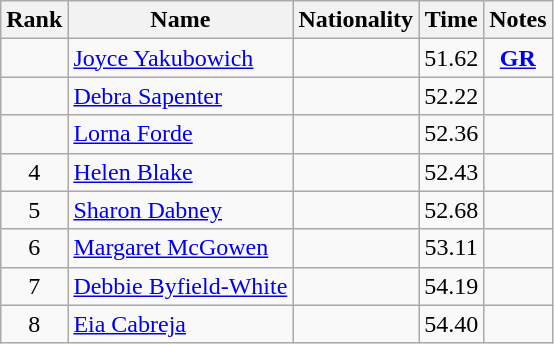<table class="wikitable sortable" style="text-align:center">
<tr>
<th>Rank</th>
<th>Name</th>
<th>Nationality</th>
<th>Time</th>
<th>Notes</th>
</tr>
<tr>
<td></td>
<td align=left><a href='#'>Joyce Yakubowich</a></td>
<td align=left></td>
<td>51.62</td>
<td><strong><a href='#'>GR</a></strong></td>
</tr>
<tr>
<td></td>
<td align=left><a href='#'>Debra Sapenter</a></td>
<td align=left></td>
<td>52.22</td>
<td></td>
</tr>
<tr>
<td></td>
<td align=left><a href='#'>Lorna Forde</a></td>
<td align=left></td>
<td>52.36</td>
<td></td>
</tr>
<tr>
<td>4</td>
<td align=left><a href='#'>Helen Blake</a></td>
<td align=left></td>
<td>52.43</td>
<td></td>
</tr>
<tr>
<td>5</td>
<td align=left><a href='#'>Sharon Dabney</a></td>
<td align=left></td>
<td>52.68</td>
<td></td>
</tr>
<tr>
<td>6</td>
<td align=left><a href='#'>Margaret McGowen</a></td>
<td align=left></td>
<td>53.11</td>
<td></td>
</tr>
<tr>
<td>7</td>
<td align=left><a href='#'>Debbie Byfield-White</a></td>
<td align=left></td>
<td>54.19</td>
<td></td>
</tr>
<tr>
<td>8</td>
<td align=left><a href='#'>Eia Cabreja</a></td>
<td align=left></td>
<td>54.40</td>
<td></td>
</tr>
</table>
